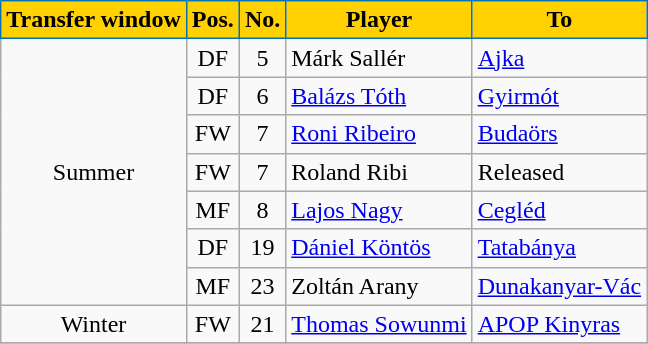<table class="wikitable plainrowheaders sortable">
<tr>
<th style="background-color:#FFD100;color:black;border:1px solid #0072B9">Transfer window</th>
<th style="background-color:#FFD100;color:black;border:1px solid #0072B9">Pos.</th>
<th style="background-color:#FFD100;color:black;border:1px solid #0072B9">No.</th>
<th style="background-color:#FFD100;color:black;border:1px solid #0072B9">Player</th>
<th style="background-color:#FFD100;color:black;border:1px solid #0072B9">To</th>
</tr>
<tr>
<td rowspan="7" style="text-align:center;">Summer</td>
<td style=text-align:center;>DF</td>
<td style=text-align:center;>5</td>
<td style=text-align:left;> Márk Sallér</td>
<td style=text-align:left;><a href='#'>Ajka</a></td>
</tr>
<tr>
<td style=text-align:center;>DF</td>
<td style=text-align:center;>6</td>
<td style=text-align:left;> <a href='#'>Balázs Tóth</a></td>
<td style=text-align:left;><a href='#'>Gyirmót</a></td>
</tr>
<tr>
<td style=text-align:center;>FW</td>
<td style=text-align:center;>7</td>
<td style=text-align:left;> <a href='#'>Roni Ribeiro</a></td>
<td style=text-align:left;><a href='#'>Budaörs</a></td>
</tr>
<tr>
<td style=text-align:center;>FW</td>
<td style=text-align:center;>7</td>
<td style=text-align:left;> Roland Ribi</td>
<td style=text-align:left;>Released</td>
</tr>
<tr>
<td style=text-align:center;>MF</td>
<td style=text-align:center;>8</td>
<td style=text-align:left;> <a href='#'>Lajos Nagy</a></td>
<td style=text-align:left;><a href='#'>Cegléd</a></td>
</tr>
<tr>
<td style=text-align:center;>DF</td>
<td style=text-align:center;>19</td>
<td style=text-align:left;> <a href='#'>Dániel Köntös</a></td>
<td style=text-align:left;><a href='#'>Tatabánya</a></td>
</tr>
<tr>
<td style=text-align:center;>MF</td>
<td style=text-align:center;>23</td>
<td style=text-align:left;> Zoltán Arany</td>
<td style=text-align:left;><a href='#'>Dunakanyar-Vác</a></td>
</tr>
<tr>
<td style="text-align:center;">Winter</td>
<td style=text-align:center;>FW</td>
<td style=text-align:center;>21</td>
<td style=text-align:left;> <a href='#'>Thomas Sowunmi</a></td>
<td style=text-align:left;> <a href='#'>APOP Kinyras</a></td>
</tr>
<tr>
</tr>
</table>
